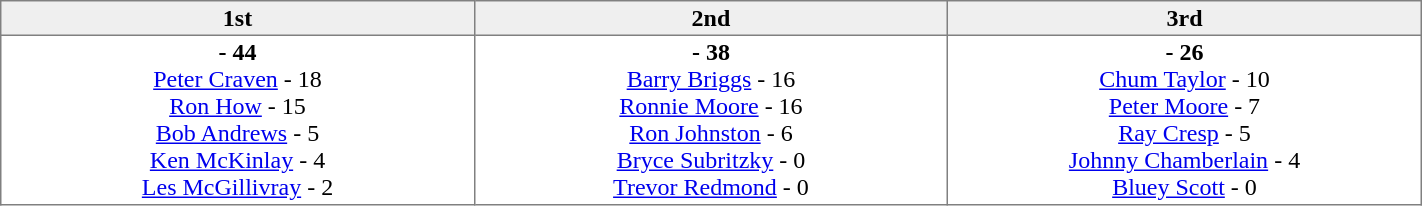<table border=1 cellpadding=2 cellspacing=0 width=75% style="border-collapse:collapse">
<tr align=center style="background:#efefef;">
<th width=20% >1st</th>
<th width=20% >2nd</th>
<th width=20% >3rd</th>
</tr>
<tr align=center>
<td valign=top ><strong> - 44</strong><br><a href='#'>Peter Craven</a> - 18<br><a href='#'>Ron How</a> - 15<br><a href='#'>Bob Andrews</a> - 5<br><a href='#'>Ken McKinlay</a> - 4<br><a href='#'>Les McGillivray</a> - 2</td>
<td valign=top ><strong> - 38</strong><br><a href='#'>Barry Briggs</a> - 16<br><a href='#'>Ronnie Moore</a> - 16<br><a href='#'>Ron Johnston</a> - 6<br><a href='#'>Bryce Subritzky</a> - 0<br><a href='#'>Trevor Redmond</a> - 0</td>
<td valign=top ><strong> - 26</strong><br><a href='#'>Chum Taylor</a> - 10<br><a href='#'>Peter Moore</a> - 7<br><a href='#'>Ray Cresp</a> - 5<br><a href='#'>Johnny Chamberlain</a> - 4<br><a href='#'>Bluey Scott</a> - 0</td>
</tr>
</table>
